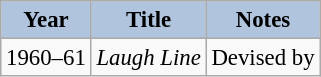<table class="wikitable" style="font-size:95%;">
<tr>
<th style="background:#B0C4DE;">Year</th>
<th style="background:#B0C4DE;">Title</th>
<th style="background:#B0C4DE;">Notes</th>
</tr>
<tr>
<td>1960–61</td>
<td><em>Laugh Line</em></td>
<td>Devised by</td>
</tr>
</table>
